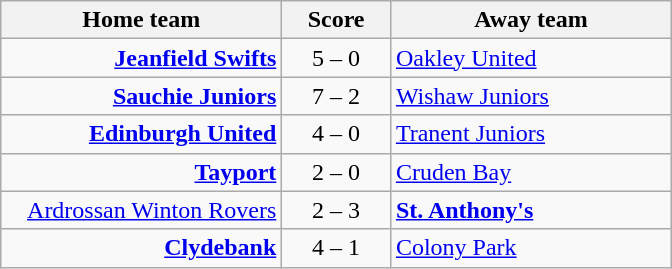<table border=0 cellpadding=4 cellspacing=0>
<tr>
<td valign="top"><br><table class="wikitable" style="border-collapse: collapse;">
<tr>
<th align="right" width="180">Home team</th>
<th align="center" width="65"> Score </th>
<th align="left" width="180">Away team</th>
</tr>
<tr>
<td style="text-align: right;"><strong><a href='#'>Jeanfield Swifts</a></strong></td>
<td style="text-align: center;">5 – 0</td>
<td style="text-align: left;"><a href='#'>Oakley United</a></td>
</tr>
<tr>
<td style="text-align: right;"><strong><a href='#'>Sauchie Juniors</a></strong></td>
<td style="text-align: center;">7 – 2</td>
<td style="text-align: left;"><a href='#'>Wishaw Juniors</a></td>
</tr>
<tr>
<td style="text-align: right;"><strong><a href='#'>Edinburgh United</a></strong></td>
<td style="text-align: center;">4 – 0</td>
<td style="text-align: left;"><a href='#'>Tranent Juniors</a></td>
</tr>
<tr>
<td style="text-align: right;"><strong><a href='#'>Tayport</a></strong></td>
<td style="text-align: center;">2 – 0</td>
<td style="text-align: left;"><a href='#'>Cruden Bay</a></td>
</tr>
<tr>
<td style="text-align: right;"><a href='#'>Ardrossan Winton Rovers</a></td>
<td style="text-align: center;">2 – 3</td>
<td style="text-align: left;"><strong><a href='#'>St. Anthony's</a></strong></td>
</tr>
<tr>
<td style="text-align: right;"><strong><a href='#'>Clydebank</a></strong></td>
<td style="text-align: center;">4 – 1</td>
<td style="text-align: left;"><a href='#'>Colony Park</a></td>
</tr>
</table>
</td>
</tr>
</table>
